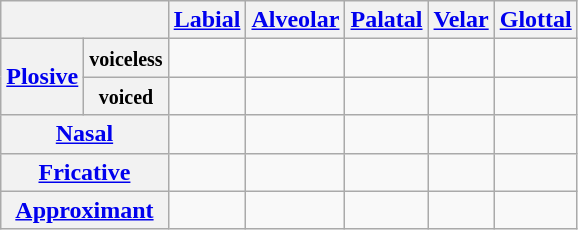<table class="wikitable" style="text-align:center">
<tr>
<th colspan="2"></th>
<th><a href='#'>Labial</a></th>
<th><a href='#'>Alveolar</a></th>
<th><a href='#'>Palatal</a></th>
<th><a href='#'>Velar</a></th>
<th><a href='#'>Glottal</a></th>
</tr>
<tr>
<th rowspan="2"><a href='#'>Plosive</a></th>
<th><small>voiceless</small></th>
<td></td>
<td></td>
<td></td>
<td></td>
<td></td>
</tr>
<tr>
<th><small>voiced</small></th>
<td></td>
<td></td>
<td></td>
<td></td>
<td></td>
</tr>
<tr>
<th colspan="2"><a href='#'>Nasal</a></th>
<td></td>
<td></td>
<td></td>
<td></td>
<td></td>
</tr>
<tr>
<th colspan="2"><a href='#'>Fricative</a></th>
<td></td>
<td></td>
<td></td>
<td></td>
<td></td>
</tr>
<tr>
<th colspan="2"><a href='#'>Approximant</a></th>
<td></td>
<td></td>
<td></td>
<td></td>
<td></td>
</tr>
</table>
